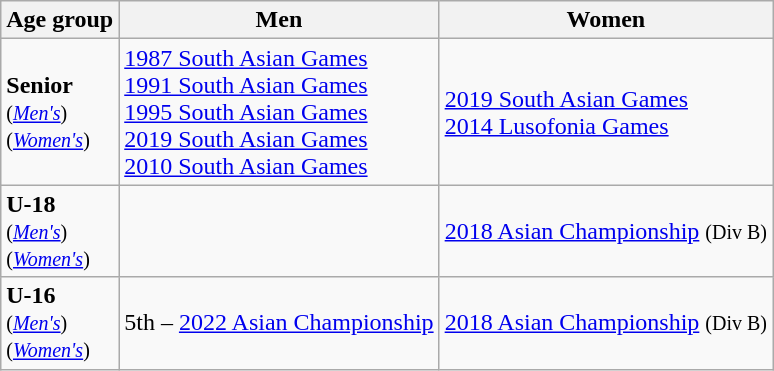<table class="wikitable">
<tr>
<th>Age group</th>
<th>Men</th>
<th>Women</th>
</tr>
<tr>
<td><strong>Senior</strong> <br> <small>(<em><a href='#'>Men's</a></em>)</small><br> <small>(<em><a href='#'>Women's</a></em>)</small></td>
<td> <a href='#'>1987 South Asian Games</a><br> <a href='#'>1991 South Asian Games</a><br> <a href='#'>1995 South Asian Games</a><br> <a href='#'>2019 South Asian Games</a><br> <a href='#'>2010 South Asian Games</a></td>
<td> <a href='#'>2019 South Asian Games</a><br> <a href='#'>2014 Lusofonia Games</a></td>
</tr>
<tr>
<td><strong>U-18</strong> <br> <small>(<em><a href='#'>Men's</a></em>)</small><br> <small>(<em><a href='#'>Women's</a></em>)</small></td>
<td></td>
<td> <a href='#'>2018 Asian Championship</a> <small>(Div B)</small></td>
</tr>
<tr>
<td><strong>U-16</strong><br> <small>(<em><a href='#'>Men's</a></em>)</small><br> <small>(<em><a href='#'>Women's</a></em>)</small></td>
<td>5th – <a href='#'>2022 Asian Championship</a></td>
<td> <a href='#'>2018 Asian Championship</a> <small>(Div B)</small></td>
</tr>
</table>
